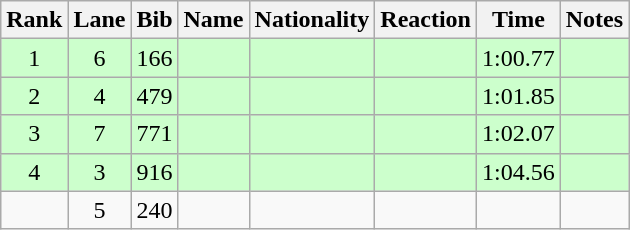<table class="wikitable sortable" style="text-align:center">
<tr>
<th>Rank</th>
<th>Lane</th>
<th>Bib</th>
<th>Name</th>
<th>Nationality</th>
<th>Reaction</th>
<th>Time</th>
<th>Notes</th>
</tr>
<tr bgcolor=ccffcc>
<td>1</td>
<td>6</td>
<td>166</td>
<td align=left></td>
<td align=left></td>
<td></td>
<td>1:00.77</td>
<td><strong></strong></td>
</tr>
<tr bgcolor=ccffcc>
<td>2</td>
<td>4</td>
<td>479</td>
<td align=left></td>
<td align=left></td>
<td></td>
<td>1:01.85</td>
<td><strong></strong></td>
</tr>
<tr bgcolor=ccffcc>
<td>3</td>
<td>7</td>
<td>771</td>
<td align=left></td>
<td align=left></td>
<td></td>
<td>1:02.07</td>
<td><strong></strong></td>
</tr>
<tr bgcolor=ccffcc>
<td>4</td>
<td>3</td>
<td>916</td>
<td align=left></td>
<td align=left></td>
<td></td>
<td>1:04.56</td>
<td><strong></strong></td>
</tr>
<tr>
<td></td>
<td>5</td>
<td>240</td>
<td align=left></td>
<td align=left></td>
<td></td>
<td></td>
<td><strong></strong></td>
</tr>
</table>
